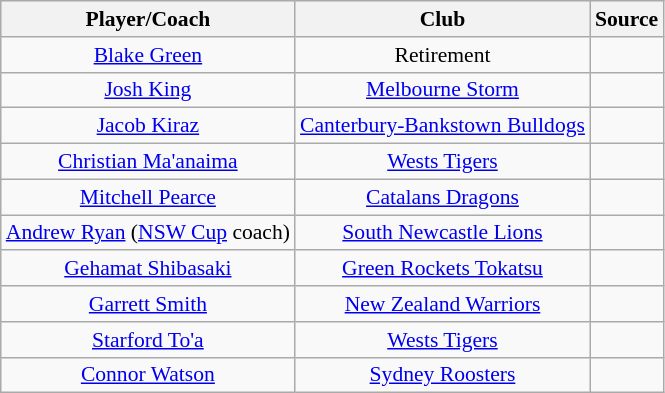<table class="wikitable sortable" style="text-align: center; font-size:90%">
<tr style="background:#efefef;">
<th>Player/Coach</th>
<th>Club</th>
<th>Source</th>
</tr>
<tr>
<td><a href='#'>Blake Green</a></td>
<td>Retirement</td>
<td></td>
</tr>
<tr>
<td><a href='#'>Josh King</a></td>
<td><a href='#'>Melbourne Storm</a></td>
<td></td>
</tr>
<tr>
<td><a href='#'>Jacob Kiraz</a></td>
<td><a href='#'>Canterbury-Bankstown Bulldogs</a></td>
<td></td>
</tr>
<tr>
<td><a href='#'>Christian Ma'anaima</a></td>
<td><a href='#'>Wests Tigers</a></td>
<td></td>
</tr>
<tr>
<td><a href='#'>Mitchell Pearce</a></td>
<td><a href='#'>Catalans Dragons</a></td>
<td></td>
</tr>
<tr>
<td><a href='#'>Andrew Ryan</a> (<a href='#'>NSW Cup</a> coach)</td>
<td><a href='#'>South Newcastle Lions</a></td>
<td></td>
</tr>
<tr>
<td><a href='#'>Gehamat Shibasaki</a></td>
<td><a href='#'>Green Rockets Tokatsu</a></td>
<td></td>
</tr>
<tr>
<td><a href='#'>Garrett Smith</a></td>
<td><a href='#'>New Zealand Warriors</a></td>
<td></td>
</tr>
<tr>
<td><a href='#'>Starford To'a</a></td>
<td><a href='#'>Wests Tigers</a></td>
<td></td>
</tr>
<tr>
<td><a href='#'>Connor Watson</a></td>
<td><a href='#'>Sydney Roosters</a></td>
<td></td>
</tr>
</table>
